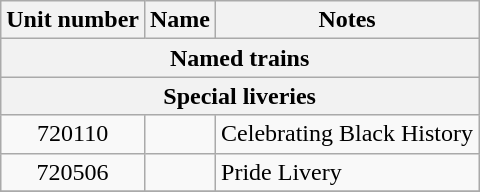<table class="wikitable sortable">
<tr>
<th>Unit number</th>
<th>Name</th>
<th>Notes</th>
</tr>
<tr>
<th colspan=7>Named trains</th>
</tr>
<tr>
<th colspan=7>Special liveries</th>
</tr>
<tr>
<td style="text-align:center;">720110</td>
<td></td>
<td>Celebrating Black History</td>
</tr>
<tr>
<td style="text-align:center;">720506</td>
<td></td>
<td>Pride Livery</td>
</tr>
<tr>
</tr>
</table>
